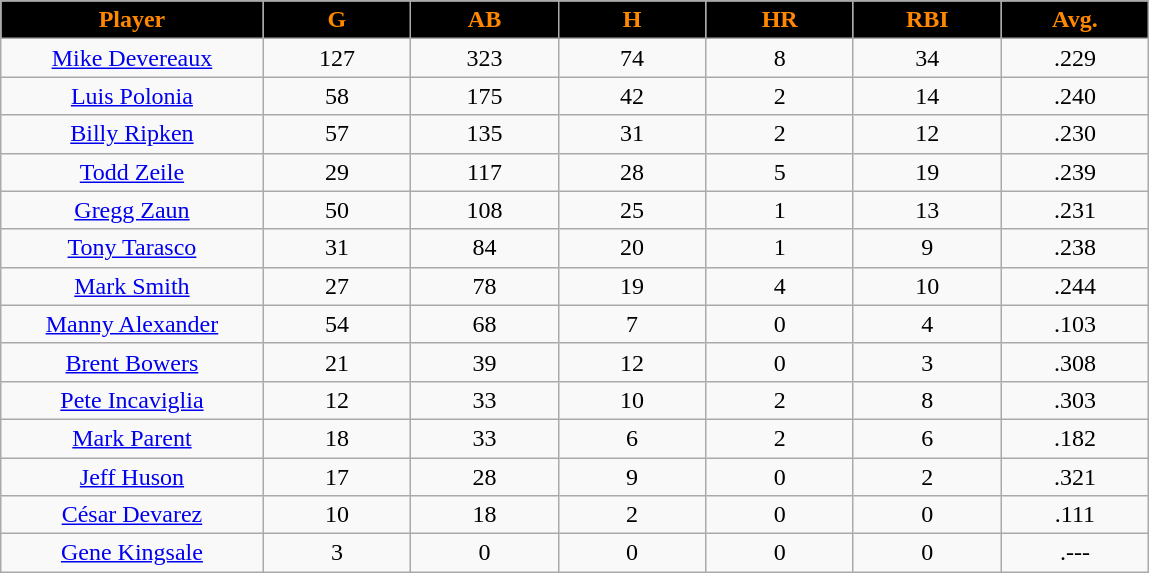<table class="wikitable sortable">
<tr>
<th style="background:black; color:#ff8800; width:16%;">Player</th>
<th style="background:black; color:#ff8800; width:9%;">G</th>
<th style="background:black; color:#ff8800; width:9%;">AB</th>
<th style="background:black; color:#ff8800; width:9%;">H</th>
<th style="background:black; color:#ff8800; width:9%;">HR</th>
<th style="background:black; color:#ff8800; width:9%;">RBI</th>
<th style="background:black; color:#ff8800; width:9%;">Avg.</th>
</tr>
<tr style="text-align:center;">
<td><a href='#'>Mike Devereaux</a></td>
<td>127</td>
<td>323</td>
<td>74</td>
<td>8</td>
<td>34</td>
<td>.229</td>
</tr>
<tr style="text-align:center;">
<td><a href='#'>Luis Polonia</a></td>
<td>58</td>
<td>175</td>
<td>42</td>
<td>2</td>
<td>14</td>
<td>.240</td>
</tr>
<tr style="text-align:center;">
<td><a href='#'>Billy Ripken</a></td>
<td>57</td>
<td>135</td>
<td>31</td>
<td>2</td>
<td>12</td>
<td>.230</td>
</tr>
<tr style="text-align:center;">
<td><a href='#'>Todd Zeile</a></td>
<td>29</td>
<td>117</td>
<td>28</td>
<td>5</td>
<td>19</td>
<td>.239</td>
</tr>
<tr style="text-align:center;">
<td><a href='#'>Gregg Zaun</a></td>
<td>50</td>
<td>108</td>
<td>25</td>
<td>1</td>
<td>13</td>
<td>.231</td>
</tr>
<tr style="text-align:center;">
<td><a href='#'>Tony Tarasco</a></td>
<td>31</td>
<td>84</td>
<td>20</td>
<td>1</td>
<td>9</td>
<td>.238</td>
</tr>
<tr style="text-align:center;">
<td><a href='#'>Mark Smith</a></td>
<td>27</td>
<td>78</td>
<td>19</td>
<td>4</td>
<td>10</td>
<td>.244</td>
</tr>
<tr style="text-align:center;">
<td><a href='#'>Manny Alexander</a></td>
<td>54</td>
<td>68</td>
<td>7</td>
<td>0</td>
<td>4</td>
<td>.103</td>
</tr>
<tr style="text-align:center;">
<td><a href='#'>Brent Bowers</a></td>
<td>21</td>
<td>39</td>
<td>12</td>
<td>0</td>
<td>3</td>
<td>.308</td>
</tr>
<tr style="text-align:center;">
<td><a href='#'>Pete Incaviglia</a></td>
<td>12</td>
<td>33</td>
<td>10</td>
<td>2</td>
<td>8</td>
<td>.303</td>
</tr>
<tr style="text-align:center;">
<td><a href='#'>Mark Parent</a></td>
<td>18</td>
<td>33</td>
<td>6</td>
<td>2</td>
<td>6</td>
<td>.182</td>
</tr>
<tr style="text-align:center;">
<td><a href='#'>Jeff Huson</a></td>
<td>17</td>
<td>28</td>
<td>9</td>
<td>0</td>
<td>2</td>
<td>.321</td>
</tr>
<tr style="text-align:center;">
<td><a href='#'>César Devarez</a></td>
<td>10</td>
<td>18</td>
<td>2</td>
<td>0</td>
<td>0</td>
<td>.111</td>
</tr>
<tr style="text-align:center;">
<td><a href='#'>Gene Kingsale</a></td>
<td>3</td>
<td>0</td>
<td>0</td>
<td>0</td>
<td>0</td>
<td>.---</td>
</tr>
</table>
